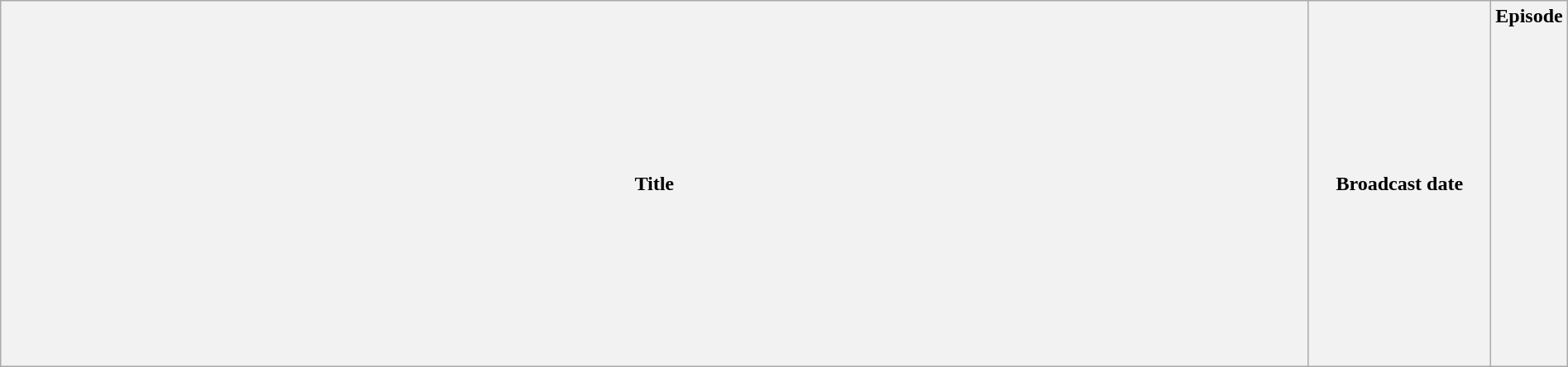<table class="wikitable plainrowheaders" style="width:100%; margin:auto;">
<tr>
<th>Title</th>
<th width="140">Broadcast date</th>
<th width="40">Episode<br><br><br><br>








<br>
<br><br>

<br><br><br><br><br><br><br><br><br></th>
</tr>
</table>
